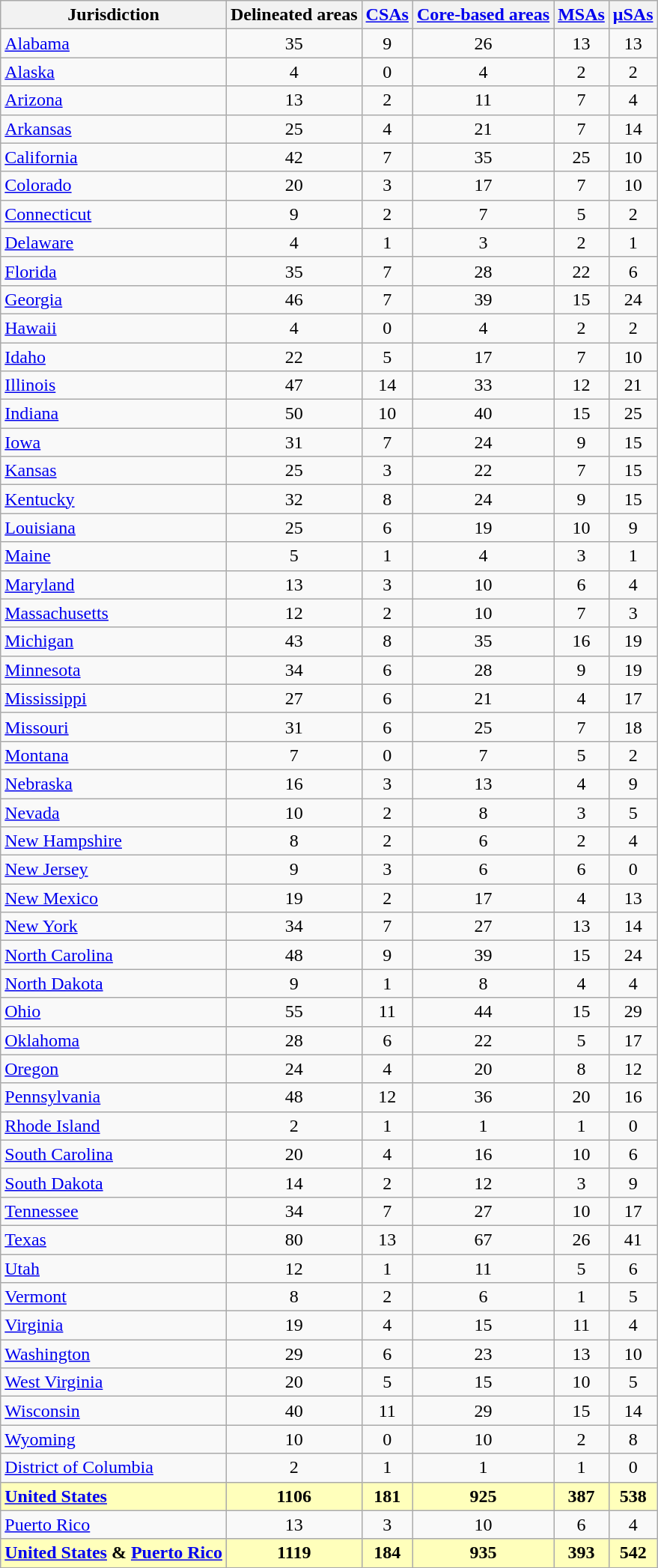<table class="wikitable sortable">
<tr>
<th>Jurisdiction</th>
<th>Delineated areas</th>
<th><a href='#'>CSAs</a></th>
<th><a href='#'>Core-based areas</a></th>
<th><a href='#'>MSAs</a></th>
<th><a href='#'>μSAs</a></th>
</tr>
<tr>
<td><a href='#'>Alabama</a></td>
<td align=center>35</td>
<td align=center>9</td>
<td align=center>26</td>
<td align=center>13</td>
<td align=center>13</td>
</tr>
<tr>
<td><a href='#'>Alaska</a></td>
<td align=center>4</td>
<td align=center>0</td>
<td align=center>4</td>
<td align=center>2</td>
<td align=center>2</td>
</tr>
<tr>
<td><a href='#'>Arizona</a></td>
<td align=center>13</td>
<td align=center>2</td>
<td align=center>11</td>
<td align=center>7</td>
<td align=center>4</td>
</tr>
<tr>
<td><a href='#'>Arkansas</a></td>
<td align=center>25</td>
<td align=center>4</td>
<td align=center>21</td>
<td align=center>7</td>
<td align=center>14</td>
</tr>
<tr>
<td><a href='#'>California</a></td>
<td align=center>42</td>
<td align=center>7</td>
<td align=center>35</td>
<td align=center>25</td>
<td align=center>10</td>
</tr>
<tr>
<td><a href='#'>Colorado</a></td>
<td align=center>20</td>
<td align=center>3</td>
<td align=center>17</td>
<td align=center>7</td>
<td align=center>10</td>
</tr>
<tr>
<td><a href='#'>Connecticut</a></td>
<td align=center>9</td>
<td align=center>2</td>
<td align=center>7</td>
<td align=center>5</td>
<td align=center>2</td>
</tr>
<tr>
<td><a href='#'>Delaware</a></td>
<td align=center>4</td>
<td align=center>1</td>
<td align=center>3</td>
<td align=center>2</td>
<td align=center>1</td>
</tr>
<tr>
<td><a href='#'>Florida</a></td>
<td align=center>35</td>
<td align=center>7</td>
<td align=center>28</td>
<td align=center>22</td>
<td align=center>6</td>
</tr>
<tr>
<td><a href='#'>Georgia</a></td>
<td align=center>46</td>
<td align=center>7</td>
<td align=center>39</td>
<td align=center>15</td>
<td align=center>24</td>
</tr>
<tr>
<td><a href='#'>Hawaii</a></td>
<td align=center>4</td>
<td align=center>0</td>
<td align=center>4</td>
<td align=center>2</td>
<td align=center>2</td>
</tr>
<tr>
<td><a href='#'>Idaho</a></td>
<td align=center>22</td>
<td align=center>5</td>
<td align=center>17</td>
<td align=center>7</td>
<td align=center>10</td>
</tr>
<tr>
<td><a href='#'>Illinois</a></td>
<td align=center>47</td>
<td align=center>14</td>
<td align=center>33</td>
<td align=center>12</td>
<td align=center>21</td>
</tr>
<tr>
<td><a href='#'>Indiana</a></td>
<td align=center>50</td>
<td align=center>10</td>
<td align=center>40</td>
<td align=center>15</td>
<td align=center>25</td>
</tr>
<tr>
<td><a href='#'>Iowa</a></td>
<td align=center>31</td>
<td align=center>7</td>
<td align=center>24</td>
<td align=center>9</td>
<td align=center>15</td>
</tr>
<tr>
<td><a href='#'>Kansas</a></td>
<td align=center>25</td>
<td align=center>3</td>
<td align=center>22</td>
<td align=center>7</td>
<td align=center>15</td>
</tr>
<tr>
<td><a href='#'>Kentucky</a></td>
<td align=center>32</td>
<td align=center>8</td>
<td align=center>24</td>
<td align=center>9</td>
<td align=center>15</td>
</tr>
<tr>
<td><a href='#'>Louisiana</a></td>
<td align=center>25</td>
<td align=center>6</td>
<td align=center>19</td>
<td align=center>10</td>
<td align=center>9</td>
</tr>
<tr>
<td><a href='#'>Maine</a></td>
<td align=center>5</td>
<td align=center>1</td>
<td align=center>4</td>
<td align=center>3</td>
<td align=center>1</td>
</tr>
<tr>
<td><a href='#'>Maryland</a></td>
<td align=center>13</td>
<td align=center>3</td>
<td align=center>10</td>
<td align=center>6</td>
<td align=center>4</td>
</tr>
<tr>
<td><a href='#'>Massachusetts</a></td>
<td align=center>12</td>
<td align=center>2</td>
<td align=center>10</td>
<td align=center>7</td>
<td align=center>3</td>
</tr>
<tr>
<td><a href='#'>Michigan</a></td>
<td align=center>43</td>
<td align=center>8</td>
<td align=center>35</td>
<td align=center>16</td>
<td align=center>19</td>
</tr>
<tr>
<td><a href='#'>Minnesota</a></td>
<td align=center>34</td>
<td align=center>6</td>
<td align=center>28</td>
<td align=center>9</td>
<td align=center>19</td>
</tr>
<tr>
<td><a href='#'>Mississippi</a></td>
<td align=center>27</td>
<td align=center>6</td>
<td align=center>21</td>
<td align=center>4</td>
<td align=center>17</td>
</tr>
<tr>
<td><a href='#'>Missouri</a></td>
<td align=center>31</td>
<td align=center>6</td>
<td align=center>25</td>
<td align=center>7</td>
<td align=center>18</td>
</tr>
<tr>
<td><a href='#'>Montana</a></td>
<td align=center>7</td>
<td align=center>0</td>
<td align=center>7</td>
<td align=center>5</td>
<td align=center>2</td>
</tr>
<tr>
<td><a href='#'>Nebraska</a></td>
<td align=center>16</td>
<td align=center>3</td>
<td align=center>13</td>
<td align=center>4</td>
<td align=center>9</td>
</tr>
<tr>
<td><a href='#'>Nevada</a></td>
<td align=center>10</td>
<td align=center>2</td>
<td align=center>8</td>
<td align=center>3</td>
<td align=center>5</td>
</tr>
<tr>
<td><a href='#'>New Hampshire</a></td>
<td align=center>8</td>
<td align=center>2</td>
<td align=center>6</td>
<td align=center>2</td>
<td align=center>4</td>
</tr>
<tr>
<td><a href='#'>New Jersey</a></td>
<td align=center>9</td>
<td align=center>3</td>
<td align=center>6</td>
<td align=center>6</td>
<td align=center>0</td>
</tr>
<tr>
<td><a href='#'>New Mexico</a></td>
<td align=center>19</td>
<td align=center>2</td>
<td align=center>17</td>
<td align=center>4</td>
<td align=center>13</td>
</tr>
<tr>
<td><a href='#'>New York</a></td>
<td align=center>34</td>
<td align=center>7</td>
<td align=center>27</td>
<td align=center>13</td>
<td align=center>14</td>
</tr>
<tr>
<td><a href='#'>North Carolina</a></td>
<td align=center>48</td>
<td align=center>9</td>
<td align=center>39</td>
<td align=center>15</td>
<td align=center>24</td>
</tr>
<tr>
<td><a href='#'>North Dakota</a></td>
<td align=center>9</td>
<td align=center>1</td>
<td align=center>8</td>
<td align=center>4</td>
<td align=center>4</td>
</tr>
<tr>
<td><a href='#'>Ohio</a></td>
<td align=center>55</td>
<td align=center>11</td>
<td align=center>44</td>
<td align=center>15</td>
<td align=center>29</td>
</tr>
<tr>
<td><a href='#'>Oklahoma</a></td>
<td align=center>28</td>
<td align=center>6</td>
<td align=center>22</td>
<td align=center>5</td>
<td align=center>17</td>
</tr>
<tr>
<td><a href='#'>Oregon</a></td>
<td align=center>24</td>
<td align=center>4</td>
<td align=center>20</td>
<td align=center>8</td>
<td align=center>12</td>
</tr>
<tr>
<td><a href='#'>Pennsylvania</a></td>
<td align=center>48</td>
<td align=center>12</td>
<td align=center>36</td>
<td align=center>20</td>
<td align=center>16</td>
</tr>
<tr>
<td><a href='#'>Rhode Island</a></td>
<td align=center>2</td>
<td align=center>1</td>
<td align=center>1</td>
<td align=center>1</td>
<td align=center>0</td>
</tr>
<tr>
<td><a href='#'>South Carolina</a></td>
<td align=center>20</td>
<td align=center>4</td>
<td align=center>16</td>
<td align=center>10</td>
<td align=center>6</td>
</tr>
<tr>
<td><a href='#'>South Dakota</a></td>
<td align=center>14</td>
<td align=center>2</td>
<td align=center>12</td>
<td align=center>3</td>
<td align=center>9</td>
</tr>
<tr>
<td><a href='#'>Tennessee</a></td>
<td align=center>34</td>
<td align=center>7</td>
<td align=center>27</td>
<td align=center>10</td>
<td align=center>17</td>
</tr>
<tr>
<td><a href='#'>Texas</a></td>
<td align=center>80</td>
<td align=center>13</td>
<td align=center>67</td>
<td align=center>26</td>
<td align=center>41</td>
</tr>
<tr>
<td><a href='#'>Utah</a></td>
<td align=center>12</td>
<td align=center>1</td>
<td align=center>11</td>
<td align=center>5</td>
<td align=center>6</td>
</tr>
<tr>
<td><a href='#'>Vermont</a></td>
<td align=center>8</td>
<td align=center>2</td>
<td align=center>6</td>
<td align=center>1</td>
<td align=center>5</td>
</tr>
<tr>
<td><a href='#'>Virginia</a></td>
<td align=center>19</td>
<td align=center>4</td>
<td align=center>15</td>
<td align=center>11</td>
<td align=center>4</td>
</tr>
<tr>
<td><a href='#'>Washington</a></td>
<td align=center>29</td>
<td align=center>6</td>
<td align=center>23</td>
<td align=center>13</td>
<td align=center>10</td>
</tr>
<tr>
<td><a href='#'>West Virginia</a></td>
<td align=center>20</td>
<td align=center>5</td>
<td align=center>15</td>
<td align=center>10</td>
<td align=center>5</td>
</tr>
<tr>
<td><a href='#'>Wisconsin</a></td>
<td align=center>40</td>
<td align=center>11</td>
<td align=center>29</td>
<td align=center>15</td>
<td align=center>14</td>
</tr>
<tr>
<td><a href='#'>Wyoming</a></td>
<td align=center>10</td>
<td align=center>0</td>
<td align=center>10</td>
<td align=center>2</td>
<td align=center>8</td>
</tr>
<tr>
<td><a href='#'>District of Columbia</a></td>
<td align=center>2</td>
<td align=center>1</td>
<td align=center>1</td>
<td align=center>1</td>
<td align=center>0</td>
</tr>
<tr class="sortbottom"  style="font-weight:bold; background:#ffb;">
<td><a href='#'>United States</a></td>
<td align=center>1106</td>
<td align=center>181</td>
<td align=center>925</td>
<td align=center>387</td>
<td align=center>538</td>
</tr>
<tr>
<td><a href='#'>Puerto Rico</a></td>
<td align=center>13</td>
<td align=center>3</td>
<td align=center>10</td>
<td align=center>6</td>
<td align=center>4</td>
</tr>
<tr class="sortbottom"  style="font-weight:bold; background:#ffb;">
<td><a href='#'>United States</a> & <a href='#'>Puerto Rico</a></td>
<td align=center>1119</td>
<td align=center>184</td>
<td align=center>935</td>
<td align=center>393</td>
<td align=center>542</td>
</tr>
</table>
